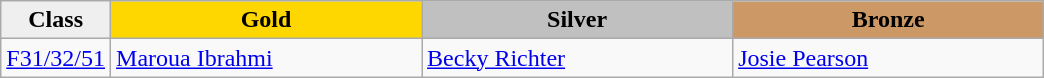<table class="wikitable" style="text-align:left">
<tr align="center">
<td bgcolor=efefef><strong>Class</strong></td>
<td width=200 bgcolor=gold><strong>Gold</strong></td>
<td width=200 bgcolor=silver><strong>Silver</strong></td>
<td width=200 bgcolor=CC9966><strong>Bronze</strong></td>
</tr>
<tr>
<td><a href='#'>F31/32/51</a></td>
<td><a href='#'>Maroua Ibrahmi</a><br></td>
<td><a href='#'>Becky Richter</a><br></td>
<td><a href='#'>Josie Pearson</a><br></td>
</tr>
</table>
